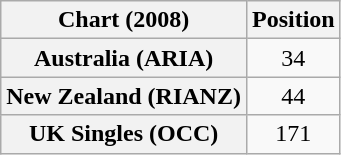<table class="wikitable sortable plainrowheaders" style="text-align:center">
<tr>
<th scope="col">Chart (2008)</th>
<th scope="col">Position</th>
</tr>
<tr>
<th scope="row">Australia (ARIA)</th>
<td>34</td>
</tr>
<tr>
<th scope="row">New Zealand (RIANZ)</th>
<td>44</td>
</tr>
<tr>
<th scope="row">UK Singles (OCC)</th>
<td>171</td>
</tr>
</table>
